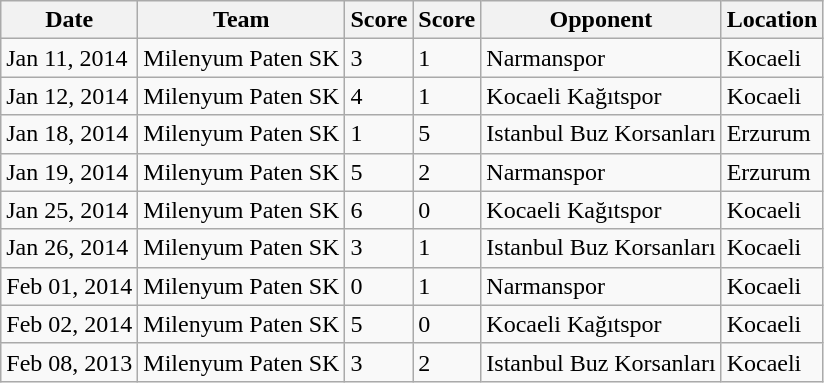<table class="wikitable">
<tr>
<th>Date</th>
<th>Team</th>
<th>Score</th>
<th>Score</th>
<th>Opponent</th>
<th>Location</th>
</tr>
<tr>
<td>Jan 11, 2014</td>
<td>Milenyum Paten SK</td>
<td>3</td>
<td>1</td>
<td>Narmanspor</td>
<td>Kocaeli</td>
</tr>
<tr>
<td>Jan 12, 2014</td>
<td>Milenyum Paten SK</td>
<td>4</td>
<td>1</td>
<td>Kocaeli Kağıtspor</td>
<td>Kocaeli</td>
</tr>
<tr>
<td>Jan 18, 2014</td>
<td>Milenyum Paten SK</td>
<td>1</td>
<td>5</td>
<td>Istanbul Buz Korsanları</td>
<td>Erzurum</td>
</tr>
<tr>
<td>Jan 19, 2014</td>
<td>Milenyum Paten SK</td>
<td>5</td>
<td>2</td>
<td>Narmanspor</td>
<td>Erzurum</td>
</tr>
<tr>
<td>Jan 25, 2014</td>
<td>Milenyum Paten SK</td>
<td>6</td>
<td>0</td>
<td>Kocaeli Kağıtspor</td>
<td>Kocaeli</td>
</tr>
<tr>
<td>Jan 26, 2014</td>
<td>Milenyum Paten SK</td>
<td>3</td>
<td>1</td>
<td>Istanbul Buz Korsanları</td>
<td>Kocaeli</td>
</tr>
<tr>
<td>Feb 01, 2014</td>
<td>Milenyum Paten SK</td>
<td>0</td>
<td>1</td>
<td>Narmanspor</td>
<td>Kocaeli</td>
</tr>
<tr>
<td>Feb 02, 2014</td>
<td>Milenyum Paten SK</td>
<td>5</td>
<td>0</td>
<td>Kocaeli Kağıtspor</td>
<td>Kocaeli</td>
</tr>
<tr>
<td>Feb 08, 2013</td>
<td>Milenyum Paten SK</td>
<td>3</td>
<td>2</td>
<td>Istanbul Buz Korsanları</td>
<td>Kocaeli</td>
</tr>
</table>
